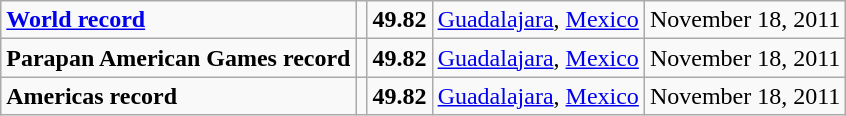<table class="wikitable">
<tr>
<td><strong><a href='#'>World record</a></strong></td>
<td></td>
<td><strong>49.82</strong></td>
<td><a href='#'>Guadalajara</a>, <a href='#'>Mexico</a></td>
<td>November 18, 2011</td>
</tr>
<tr>
<td><strong>Parapan American Games record</strong></td>
<td></td>
<td><strong>49.82</strong></td>
<td><a href='#'>Guadalajara</a>, <a href='#'>Mexico</a></td>
<td>November 18, 2011</td>
</tr>
<tr>
<td><strong>Americas record</strong></td>
<td></td>
<td><strong>49.82</strong></td>
<td><a href='#'>Guadalajara</a>, <a href='#'>Mexico</a></td>
<td>November 18, 2011</td>
</tr>
</table>
